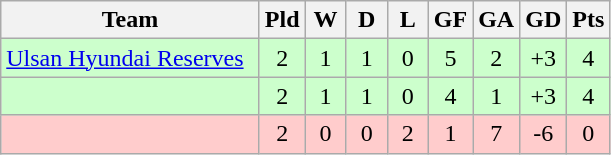<table class="wikitable" style="text-align: center;">
<tr>
<th width="165">Team</th>
<th width="20">Pld</th>
<th width="20">W</th>
<th width="20">D</th>
<th width="20">L</th>
<th width="20">GF</th>
<th width="20">GA</th>
<th width="20">GD</th>
<th width="20">Pts</th>
</tr>
<tr style="background:#ccffcc;">
<td style="text-align:left;"> <a href='#'>Ulsan Hyundai Reserves</a></td>
<td>2</td>
<td>1</td>
<td>1</td>
<td>0</td>
<td>5</td>
<td>2</td>
<td>+3</td>
<td>4</td>
</tr>
<tr style="background:#ccffcc;">
<td style="text-align:left;"></td>
<td>2</td>
<td>1</td>
<td>1</td>
<td>0</td>
<td>4</td>
<td>1</td>
<td>+3</td>
<td>4</td>
</tr>
<tr align=center style="background:#ffcccc;">
<td style="text-align:left;"></td>
<td>2</td>
<td>0</td>
<td>0</td>
<td>2</td>
<td>1</td>
<td>7</td>
<td>-6</td>
<td>0</td>
</tr>
</table>
